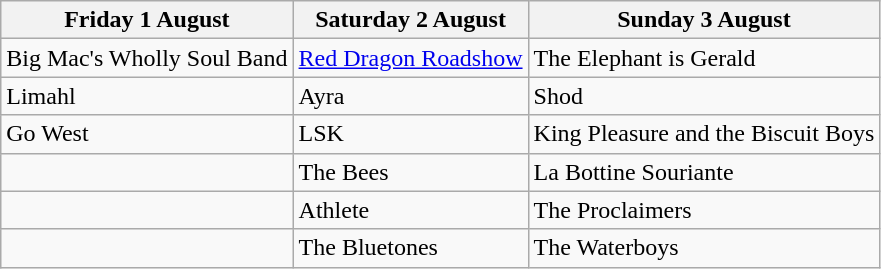<table class="wikitable">
<tr>
<th>Friday 1 August</th>
<th>Saturday 2 August</th>
<th>Sunday 3 August</th>
</tr>
<tr>
<td>Big Mac's Wholly Soul Band</td>
<td><a href='#'>Red Dragon Roadshow</a></td>
<td>The Elephant is Gerald</td>
</tr>
<tr>
<td>Limahl</td>
<td>Ayra</td>
<td>Shod</td>
</tr>
<tr>
<td>Go West</td>
<td>LSK</td>
<td>King Pleasure and the Biscuit Boys</td>
</tr>
<tr>
<td></td>
<td>The Bees</td>
<td>La Bottine Souriante</td>
</tr>
<tr>
<td></td>
<td>Athlete</td>
<td>The Proclaimers</td>
</tr>
<tr>
<td></td>
<td>The Bluetones</td>
<td>The Waterboys</td>
</tr>
</table>
